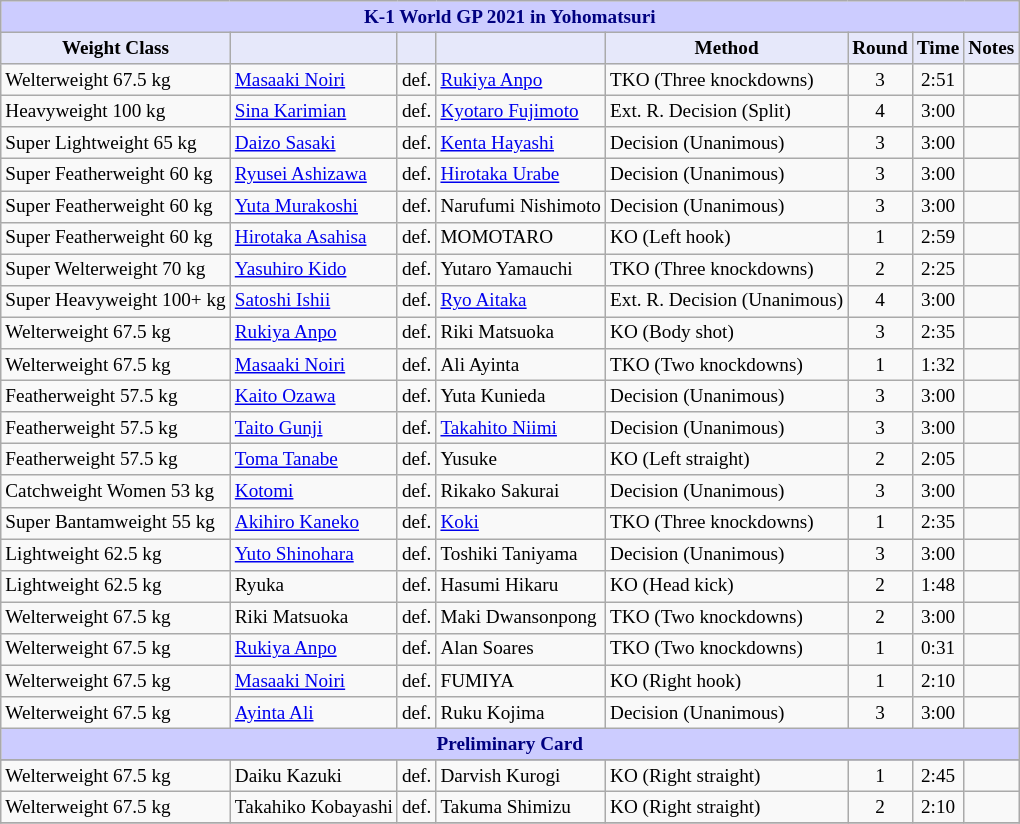<table class="wikitable" style="font-size: 80%;">
<tr>
<th colspan="8" style="background-color: #ccf; color: #000080; text-align: center;"><strong>K-1 World GP 2021 in Yohomatsuri</strong></th>
</tr>
<tr>
<th colspan="1" style="background-color: #E6E8FA; color: #000000; text-align: center;">Weight Class</th>
<th colspan="1" style="background-color: #E6E8FA; color: #000000; text-align: center;"></th>
<th colspan="1" style="background-color: #E6E8FA; color: #000000; text-align: center;"></th>
<th colspan="1" style="background-color: #E6E8FA; color: #000000; text-align: center;"></th>
<th colspan="1" style="background-color: #E6E8FA; color: #000000; text-align: center;">Method</th>
<th colspan="1" style="background-color: #E6E8FA; color: #000000; text-align: center;">Round</th>
<th colspan="1" style="background-color: #E6E8FA; color: #000000; text-align: center;">Time</th>
<th colspan="1" style="background-color: #E6E8FA; color: #000000; text-align: center;">Notes</th>
</tr>
<tr>
<td>Welterweight 67.5 kg</td>
<td>  <a href='#'>Masaaki Noiri</a></td>
<td align=center>def.</td>
<td> <a href='#'>Rukiya Anpo</a></td>
<td>TKO (Three knockdowns)</td>
<td align=center>3</td>
<td align=center>2:51</td>
<td></td>
</tr>
<tr>
<td>Heavyweight 100 kg</td>
<td> <a href='#'>Sina Karimian</a></td>
<td align=center>def.</td>
<td> <a href='#'>Kyotaro Fujimoto</a></td>
<td>Ext. R. Decision (Split)</td>
<td align=center>4</td>
<td align=center>3:00</td>
<td></td>
</tr>
<tr>
<td>Super Lightweight 65 kg</td>
<td> <a href='#'>Daizo Sasaki</a></td>
<td align=center>def.</td>
<td> <a href='#'>Kenta Hayashi</a></td>
<td>Decision (Unanimous)</td>
<td align=center>3</td>
<td align=center>3:00</td>
<td></td>
</tr>
<tr>
<td>Super Featherweight 60 kg</td>
<td> <a href='#'>Ryusei Ashizawa</a></td>
<td align=center>def.</td>
<td> <a href='#'>Hirotaka Urabe</a></td>
<td>Decision (Unanimous)</td>
<td align=center>3</td>
<td align=center>3:00</td>
<td></td>
</tr>
<tr>
<td>Super Featherweight 60 kg</td>
<td> <a href='#'>Yuta Murakoshi</a></td>
<td align=center>def.</td>
<td> Narufumi Nishimoto</td>
<td>Decision (Unanimous)</td>
<td align=center>3</td>
<td align=center>3:00</td>
<td></td>
</tr>
<tr>
<td>Super Featherweight 60 kg</td>
<td> <a href='#'>Hirotaka Asahisa</a></td>
<td align=center>def.</td>
<td> MOMOTARO</td>
<td>KO (Left hook)</td>
<td align=center>1</td>
<td align=center>2:59</td>
<td></td>
</tr>
<tr>
<td>Super Welterweight 70 kg</td>
<td> <a href='#'>Yasuhiro Kido</a></td>
<td align=center>def.</td>
<td> Yutaro Yamauchi</td>
<td>TKO (Three knockdowns)</td>
<td align=center>2</td>
<td align=center>2:25</td>
<td></td>
</tr>
<tr>
<td>Super Heavyweight 100+ kg</td>
<td> <a href='#'>Satoshi Ishii</a></td>
<td align=center>def.</td>
<td> <a href='#'>Ryo Aitaka</a></td>
<td>Ext. R. Decision (Unanimous)</td>
<td align=center>4</td>
<td align=center>3:00</td>
<td></td>
</tr>
<tr>
<td>Welterweight 67.5 kg</td>
<td> <a href='#'>Rukiya Anpo</a></td>
<td align=center>def.</td>
<td> Riki Matsuoka</td>
<td>KO (Body shot)</td>
<td align=center>3</td>
<td align=center>2:35</td>
<td></td>
</tr>
<tr>
<td>Welterweight 67.5 kg</td>
<td> <a href='#'>Masaaki Noiri</a></td>
<td align=center>def.</td>
<td> Ali Ayinta</td>
<td>TKO (Two knockdowns)</td>
<td align=center>1</td>
<td align=center>1:32</td>
<td></td>
</tr>
<tr>
<td>Featherweight 57.5 kg</td>
<td> <a href='#'>Kaito Ozawa</a></td>
<td align=center>def.</td>
<td> Yuta Kunieda</td>
<td>Decision (Unanimous)</td>
<td align=center>3</td>
<td align=center>3:00</td>
<td></td>
</tr>
<tr>
<td>Featherweight 57.5 kg</td>
<td> <a href='#'>Taito Gunji</a></td>
<td align=center>def.</td>
<td> <a href='#'>Takahito Niimi</a></td>
<td>Decision (Unanimous)</td>
<td align=center>3</td>
<td align=center>3:00</td>
<td></td>
</tr>
<tr>
<td>Featherweight 57.5 kg</td>
<td> <a href='#'>Toma Tanabe</a></td>
<td align=center>def.</td>
<td> Yusuke</td>
<td>KO (Left straight)</td>
<td align=center>2</td>
<td align=center>2:05</td>
<td></td>
</tr>
<tr>
<td>Catchweight Women 53 kg</td>
<td> <a href='#'>Kotomi</a></td>
<td align=center>def.</td>
<td> Rikako Sakurai</td>
<td>Decision (Unanimous)</td>
<td align=center>3</td>
<td align=center>3:00</td>
<td></td>
</tr>
<tr>
<td>Super Bantamweight 55 kg</td>
<td> <a href='#'>Akihiro Kaneko</a></td>
<td align=center>def.</td>
<td> <a href='#'>Koki</a></td>
<td>TKO (Three knockdowns)</td>
<td align=center>1</td>
<td align=center>2:35</td>
<td></td>
</tr>
<tr>
<td>Lightweight 62.5 kg</td>
<td> <a href='#'>Yuto Shinohara</a></td>
<td align=center>def.</td>
<td> Toshiki Taniyama</td>
<td>Decision (Unanimous)</td>
<td align=center>3</td>
<td align=center>3:00</td>
<td></td>
</tr>
<tr>
<td>Lightweight 62.5 kg</td>
<td> Ryuka</td>
<td align=center>def.</td>
<td> Hasumi Hikaru</td>
<td>KO (Head kick)</td>
<td align=center>2</td>
<td align=center>1:48</td>
<td></td>
</tr>
<tr>
<td>Welterweight 67.5 kg</td>
<td> Riki Matsuoka</td>
<td align=center>def.</td>
<td> Maki Dwansonpong</td>
<td>TKO (Two knockdowns)</td>
<td align=center>2</td>
<td align=center>3:00</td>
<td></td>
</tr>
<tr>
<td>Welterweight 67.5 kg</td>
<td> <a href='#'>Rukiya Anpo</a></td>
<td align=center>def.</td>
<td> Alan Soares</td>
<td>TKO (Two knockdowns)</td>
<td align=center>1</td>
<td align=center>0:31</td>
<td></td>
</tr>
<tr>
<td>Welterweight 67.5 kg</td>
<td> <a href='#'>Masaaki Noiri</a></td>
<td align=center>def.</td>
<td> FUMIYA</td>
<td>KO (Right hook)</td>
<td align=center>1</td>
<td align=center>2:10</td>
<td></td>
</tr>
<tr>
<td>Welterweight 67.5 kg</td>
<td> <a href='#'>Ayinta Ali</a></td>
<td align=center>def.</td>
<td> Ruku Kojima</td>
<td>Decision (Unanimous)</td>
<td align=center>3</td>
<td align=center>3:00</td>
<td></td>
</tr>
<tr>
<th colspan="8" style="background-color: #ccf; color: #000080; text-align: center;"><strong>Preliminary Card</strong></th>
</tr>
<tr>
</tr>
<tr>
<td>Welterweight 67.5 kg</td>
<td> Daiku Kazuki</td>
<td align=center>def.</td>
<td> Darvish Kurogi</td>
<td>KO (Right straight)</td>
<td align=center>1</td>
<td align=center>2:45</td>
<td></td>
</tr>
<tr>
<td>Welterweight 67.5 kg</td>
<td> Takahiko Kobayashi</td>
<td align=center>def.</td>
<td> Takuma Shimizu</td>
<td>KO (Right straight)</td>
<td align=center>2</td>
<td align=center>2:10</td>
<td></td>
</tr>
<tr>
</tr>
</table>
